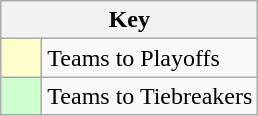<table class="wikitable" style="text-align: center;">
<tr>
<th colspan=2>Key</th>
</tr>
<tr>
<td style="background:#ffffcc; width:20px;"></td>
<td align=left>Teams to Playoffs</td>
</tr>
<tr>
<td style="background:#ccffcc; width:20px;"></td>
<td align=left>Teams to Tiebreakers</td>
</tr>
</table>
